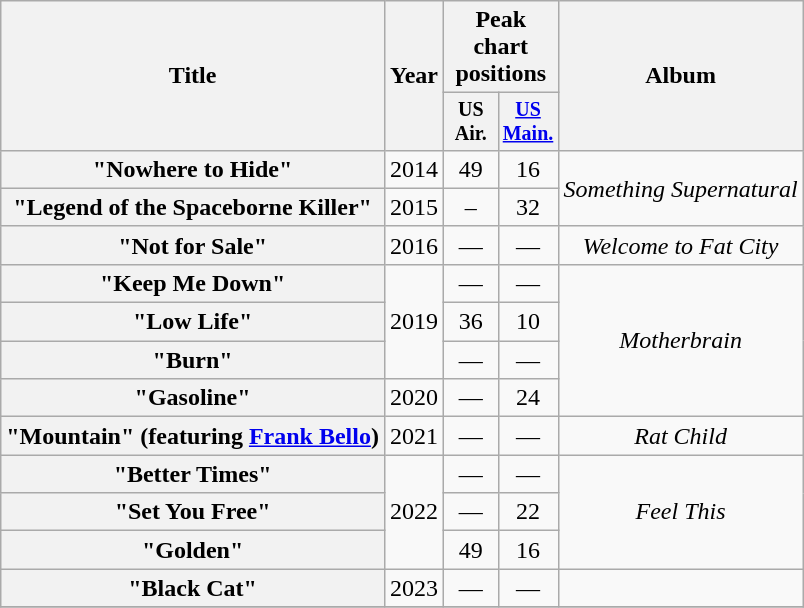<table class="wikitable plainrowheaders" style="text-align:center;">
<tr>
<th scope="col" rowspan="2">Title</th>
<th scope="col" rowspan="2">Year</th>
<th scope="col" colspan="2">Peak chart positions</th>
<th scope="col" rowspan="2">Album</th>
</tr>
<tr style="font-size:smaller">
<th width="30">US<br>Air.<br></th>
<th width="30"><a href='#'>US<br>Main.</a><br></th>
</tr>
<tr>
<th scope="row">"Nowhere to Hide"</th>
<td>2014</td>
<td>49</td>
<td>16</td>
<td rowspan="2"><em>Something Supernatural</em></td>
</tr>
<tr>
<th scope="row">"Legend of the Spaceborne Killer"</th>
<td>2015</td>
<td>–</td>
<td>32</td>
</tr>
<tr>
<th scope="row">"Not for Sale"</th>
<td>2016</td>
<td>—</td>
<td>—</td>
<td><em>Welcome to Fat City</em></td>
</tr>
<tr>
<th scope="row">"Keep Me Down"</th>
<td rowspan="3">2019</td>
<td>—</td>
<td>—</td>
<td rowspan="4"><em>Motherbrain</em></td>
</tr>
<tr>
<th scope="row">"Low Life"</th>
<td>36</td>
<td>10</td>
</tr>
<tr>
<th scope="row">"Burn"</th>
<td>—</td>
<td>—</td>
</tr>
<tr>
<th scope="row">"Gasoline"</th>
<td>2020</td>
<td>—</td>
<td>24</td>
</tr>
<tr>
<th scope="row">"Mountain" (featuring <a href='#'>Frank Bello</a>)</th>
<td>2021</td>
<td>—</td>
<td>—</td>
<td><em>Rat Child</em></td>
</tr>
<tr>
<th scope="row">"Better Times"</th>
<td rowspan="3">2022</td>
<td>—</td>
<td>—</td>
<td rowspan="3"><em>Feel This</em></td>
</tr>
<tr>
<th scope="row">"Set You Free"</th>
<td>—</td>
<td>22</td>
</tr>
<tr>
<th scope="row">"Golden"</th>
<td>49</td>
<td>16</td>
</tr>
<tr>
<th scope="row">"Black Cat"</th>
<td>2023</td>
<td>—</td>
<td>—</td>
<td></td>
</tr>
<tr>
</tr>
</table>
